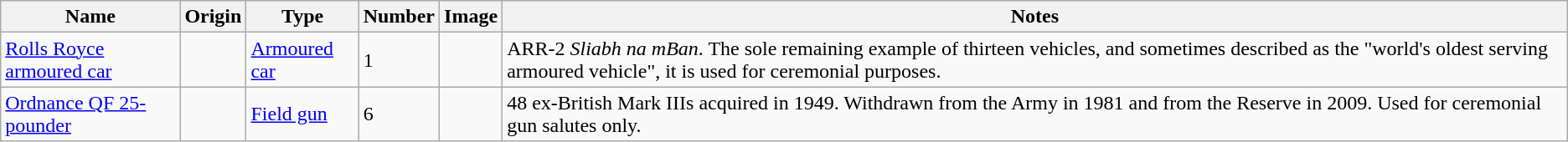<table class="wikitable">
<tr>
<th style="align: center;">Name</th>
<th>Origin</th>
<th>Type</th>
<th>Number</th>
<th>Image</th>
<th>Notes</th>
</tr>
<tr>
<td><a href='#'>Rolls Royce armoured car</a></td>
<td></td>
<td><a href='#'>Armoured car</a></td>
<td>1</td>
<td></td>
<td>ARR-2 <em>Sliabh na mBan</em>. The sole remaining example of thirteen vehicles, and sometimes described as the "world's oldest serving armoured vehicle", it is used for ceremonial purposes.</td>
</tr>
<tr>
<td><a href='#'>Ordnance QF 25-pounder</a></td>
<td></td>
<td><a href='#'>Field gun</a></td>
<td>6</td>
<td></td>
<td>48 ex-British Mark IIIs acquired in 1949. Withdrawn from the Army in 1981 and from the Reserve in 2009. Used for ceremonial gun salutes only.</td>
</tr>
</table>
